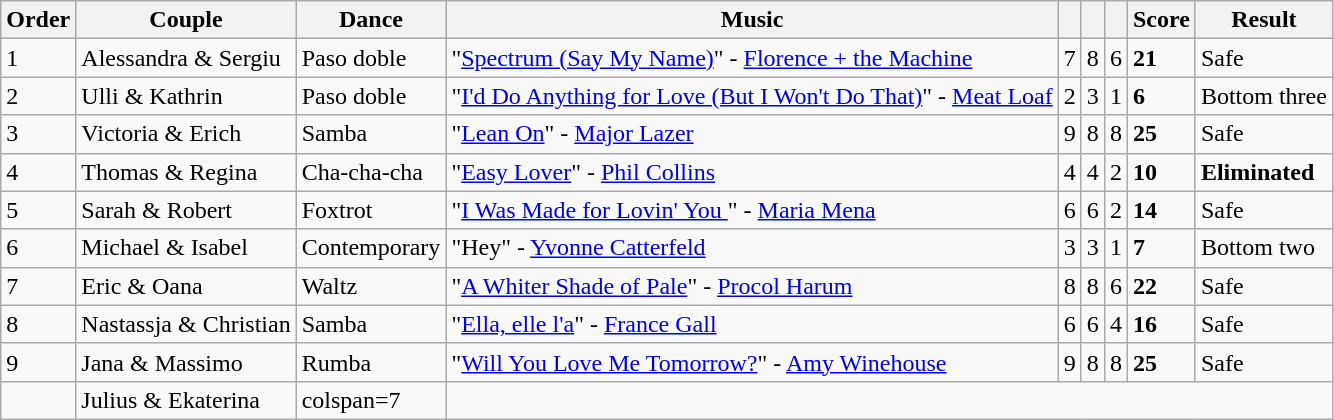<table class="wikitable sortable center">
<tr>
<th>Order</th>
<th>Couple</th>
<th>Dance</th>
<th>Music</th>
<th><small></small></th>
<th><small></small></th>
<th><small></small></th>
<th>Score</th>
<th>Result</th>
</tr>
<tr>
<td>1</td>
<td>Alessandra & Sergiu</td>
<td>Paso doble</td>
<td>"<a href='#'>Spectrum (Say My Name)</a>" - <a href='#'>Florence + the Machine</a></td>
<td>7</td>
<td>8</td>
<td>6</td>
<td><strong>21</strong></td>
<td>Safe</td>
</tr>
<tr>
<td>2</td>
<td>Ulli & Kathrin</td>
<td>Paso doble</td>
<td>"<a href='#'>I'd Do Anything for Love (But I Won't Do That)</a>" - <a href='#'>Meat Loaf</a></td>
<td>2</td>
<td>3</td>
<td>1</td>
<td><strong>6</strong></td>
<td>Bottom three</td>
</tr>
<tr>
<td>3</td>
<td>Victoria & Erich</td>
<td>Samba</td>
<td>"<a href='#'>Lean On</a>" - <a href='#'>Major Lazer</a></td>
<td>9</td>
<td>8</td>
<td>8</td>
<td><strong>25</strong></td>
<td>Safe</td>
</tr>
<tr>
<td>4</td>
<td>Thomas & Regina</td>
<td>Cha-cha-cha</td>
<td>"<a href='#'>Easy Lover</a>" - <a href='#'>Phil Collins</a></td>
<td>4</td>
<td>4</td>
<td>2</td>
<td><strong>10</strong></td>
<td><strong>Eliminated</strong></td>
</tr>
<tr>
<td>5</td>
<td>Sarah & Robert</td>
<td>Foxtrot</td>
<td>"<a href='#'>I Was Made for Lovin' You </a>" - <a href='#'>Maria Mena</a></td>
<td>6</td>
<td>6</td>
<td>2</td>
<td><strong>14</strong></td>
<td>Safe</td>
</tr>
<tr>
<td>6</td>
<td>Michael & Isabel</td>
<td>Contemporary</td>
<td>"Hey" - <a href='#'>Yvonne Catterfeld</a></td>
<td>3</td>
<td>3</td>
<td>1</td>
<td><strong>7</strong></td>
<td>Bottom two</td>
</tr>
<tr>
<td>7</td>
<td>Eric & Oana</td>
<td>Waltz</td>
<td>"<a href='#'>A Whiter Shade of Pale</a>" - <a href='#'>Procol Harum</a></td>
<td>8</td>
<td>8</td>
<td>6</td>
<td><strong>22</strong></td>
<td>Safe</td>
</tr>
<tr>
<td>8</td>
<td>Nastassja & Christian</td>
<td>Samba</td>
<td>"<a href='#'>Ella, elle l'a</a>" - <a href='#'>France Gall</a></td>
<td>6</td>
<td>6</td>
<td>4</td>
<td><strong>16</strong></td>
<td>Safe</td>
</tr>
<tr>
<td>9</td>
<td>Jana & Massimo</td>
<td>Rumba</td>
<td>"<a href='#'>Will You Love Me Tomorrow?</a>" - <a href='#'>Amy Winehouse</a></td>
<td>9</td>
<td>8</td>
<td>8</td>
<td><strong>25</strong></td>
<td>Safe</td>
</tr>
<tr>
<td></td>
<td>Julius & Ekaterina</td>
<td>colspan=7 </td>
</tr>
</table>
